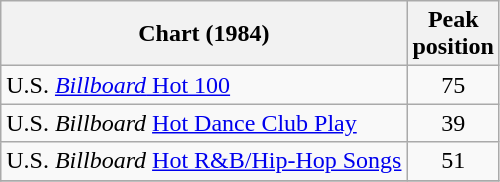<table class="wikitable sortable">
<tr>
<th>Chart (1984)</th>
<th>Peak<br>position</th>
</tr>
<tr>
<td>U.S. <a href='#'><em>Billboard</em> Hot 100</a></td>
<td align="center">75</td>
</tr>
<tr>
<td>U.S. <em>Billboard</em> <a href='#'>Hot Dance Club Play</a></td>
<td align="center">39</td>
</tr>
<tr>
<td>U.S. <em>Billboard</em> <a href='#'>Hot R&B/Hip-Hop Songs</a></td>
<td align="center">51</td>
</tr>
<tr>
</tr>
</table>
